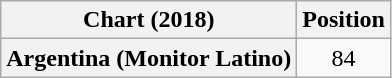<table class="wikitable plainrowheaders" style="text-align:center">
<tr>
<th scope="col">Chart (2018)</th>
<th scope="col">Position</th>
</tr>
<tr>
<th scope="row">Argentina (Monitor Latino)</th>
<td>84</td>
</tr>
</table>
